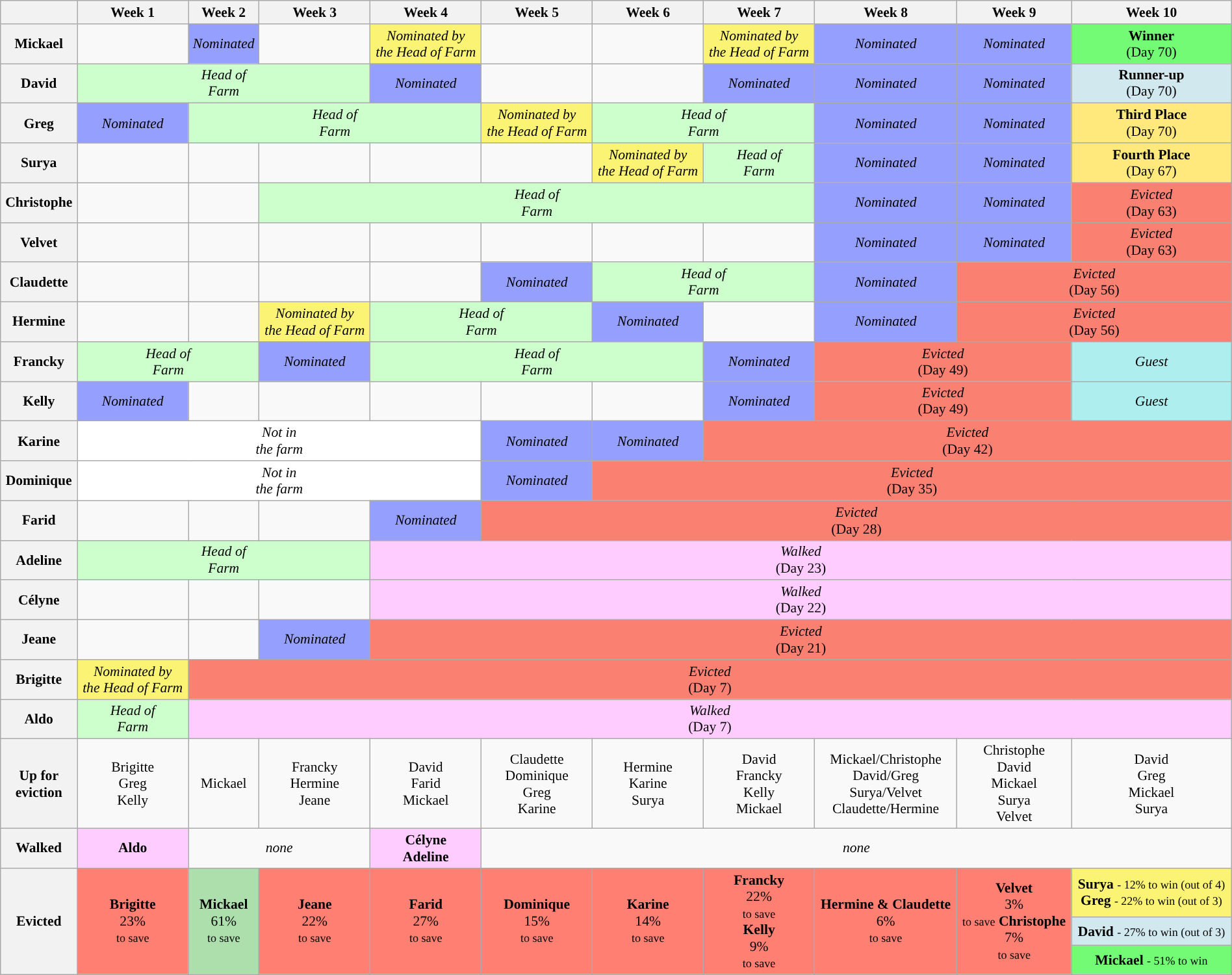<table class="wikitable" style="font-size:90%; text-align:center; margin-left:auto; margin-right:auto; width:100%;">
<tr>
<th></th>
<th>Week 1</th>
<th>Week 2</th>
<th>Week 3</th>
<th>Week 4</th>
<th>Week 5</th>
<th>Week 6</th>
<th>Week 7</th>
<th>Week 8</th>
<th>Week 9</th>
<th>Week 10</th>
</tr>
<tr>
<th>Mickael</th>
<td></td>
<td style="background:#959FFD;"><em>Nominated</em></td>
<td></td>
<td style="background:#FBF373;"><em>Nominated by<br>the Head of Farm</em></td>
<td></td>
<td></td>
<td style="background:#FBF373;"><em>Nominated by<br>the Head of Farm</em></td>
<td style="background:#959FFD;"><em>Nominated</em></td>
<td style="background:#959FFD;"><em>Nominated</em></td>
<td style="background:#73FB76"><strong>Winner</strong> <br> (Day 70)</td>
</tr>
<tr>
<th>David</th>
<td colspan="3" style="background:#CCFFCC;"><em>Head of<br>Farm</em></td>
<td style="background:#959FFD;"><em>Nominated</em></td>
<td></td>
<td></td>
<td style="background:#959FFD;"><em>Nominated</em></td>
<td style="background:#959FFD;"><em>Nominated</em></td>
<td style="background:#959FFD;"><em>Nominated</em></td>
<td style="background:#D1E8EF"><strong>Runner-up</strong><br> (Day 70)</td>
</tr>
<tr>
<th>Greg</th>
<td style="background:#959FFD;"><em>Nominated</em></td>
<td colspan="3" style="background:#CCFFCC;"><em>Head of<br>Farm</em></td>
<td style="background:#FBF373;"><em>Nominated by<br>the Head of Farm</em></td>
<td colspan="2" style="background:#CCFFCC;"><em>Head of<br>Farm</em></td>
<td style="background:#959FFD;"><em>Nominated</em></td>
<td style="background:#959FFD;"><em>Nominated</em></td>
<td style="background:#FFE87C"><strong>Third Place</strong><br> (Day 70)</td>
</tr>
<tr>
<th>Surya</th>
<td></td>
<td></td>
<td></td>
<td></td>
<td></td>
<td style="background:#FBF373;"><em>Nominated by<br>the Head of Farm</em></td>
<td style="background:#CCFFCC;"><em>Head of<br>Farm</em></td>
<td style="background:#959FFD;"><em>Nominated</em></td>
<td style="background:#959FFD;"><em>Nominated</em></td>
<td style="background:#FFE87C"><strong>Fourth Place</strong><br> (Day 67)</td>
</tr>
<tr>
<th>Christophe</th>
<td></td>
<td></td>
<td colspan="5" style="background:#CCFFCC;"><em>Head of<br>Farm</em></td>
<td style="background:#959FFD;"><em>Nominated</em></td>
<td style="background:#959FFD;"><em>Nominated</em></td>
<td bgcolor="#FA8072" colspan=1><em>Evicted</em><br>(Day 63)</td>
</tr>
<tr>
<th>Velvet</th>
<td></td>
<td></td>
<td></td>
<td></td>
<td></td>
<td></td>
<td></td>
<td style="background:#959FFD;"><em>Nominated</em></td>
<td style="background:#959FFD;"><em>Nominated</em></td>
<td bgcolor="#FA8072" colspan=1><em>Evicted</em><br>(Day 63)</td>
</tr>
<tr>
<th>Claudette</th>
<td></td>
<td></td>
<td></td>
<td></td>
<td style="background:#959FFD;"><em>Nominated</em></td>
<td colspan="2" style="background:#CCFFCC;"><em>Head of<br>Farm</em></td>
<td style="background:#959FFD;"><em>Nominated</em></td>
<td bgcolor="#FA8072" colspan=2><em>Evicted</em><br>(Day 56)</td>
</tr>
<tr>
<th>Hermine</th>
<td></td>
<td></td>
<td style="background:#FBF373;"><em>Nominated by<br>the Head of Farm</em></td>
<td colspan="2" style="background:#CCFFCC;"><em>Head of<br>Farm</em></td>
<td style="background:#959FFD;"><em>Nominated</em></td>
<td></td>
<td style="background:#959FFD;"><em>Nominated</em></td>
<td bgcolor="#FA8072" colspan=2><em>Evicted</em><br>(Day 56)</td>
</tr>
<tr>
<th>Francky</th>
<td colspan="2" style="background:#CCFFCC;"><em>Head of<br>Farm</em></td>
<td style="background:#959FFD;"><em>Nominated</em></td>
<td colspan="3" style="background:#CCFFCC;"><em>Head of<br>Farm</em></td>
<td style="background:#959FFD;"><em>Nominated</em></td>
<td bgcolor="#FA8072" colspan=2><em>Evicted</em><br>(Day 49)</td>
<td style="background:#AFEEEE; text-align:center"><em>Guest</em></td>
</tr>
<tr>
<th>Kelly</th>
<td style="background:#959FFD;"><em>Nominated</em></td>
<td></td>
<td></td>
<td></td>
<td></td>
<td></td>
<td style="background:#959FFD;"><em>Nominated</em></td>
<td bgcolor="#FA8072" colspan=2><em>Evicted</em><br>(Day 49)</td>
<td style="background:#AFEEEE; text-align:center"><em>Guest</em></td>
</tr>
<tr>
<th>Karine</th>
<td style="background:#fff; text-align:center;" colspan="4"><em>Not in<br>the farm</em></td>
<td style="background:#959FFD;"><em>Nominated</em></td>
<td style="background:#959FFD;"><em>Nominated</em></td>
<td bgcolor="#FA8072" colspan=4><em>Evicted</em><br>(Day 42)</td>
</tr>
<tr>
<th>Dominique</th>
<td style="background:#fff; text-align:center;" colspan="4"><em>Not in<br>the farm</em></td>
<td style="background:#959FFD;"><em>Nominated</em></td>
<td bgcolor="#FA8072" colspan=5><em>Evicted</em><br>(Day 35)</td>
</tr>
<tr>
<th>Farid</th>
<td></td>
<td></td>
<td></td>
<td style="background:#959FFD;"><em>Nominated</em></td>
<td bgcolor="#FA8072" colspan=6><em>Evicted</em><br>(Day 28)</td>
</tr>
<tr>
<th>Adeline</th>
<td colspan="3" style="background:#CCFFCC;"><em>Head of<br>Farm</em></td>
<td bgcolor="#FFCCFF" colspan=11><em>Walked</em><br>(Day 23)</td>
</tr>
<tr>
<th>Célyne</th>
<td></td>
<td></td>
<td></td>
<td bgcolor="#FFCCFF" colspan=11><em>Walked</em><br>(Day 22)</td>
</tr>
<tr>
<th>Jeane</th>
<td></td>
<td></td>
<td style="background:#959FFD;"><em>Nominated</em></td>
<td bgcolor="#FA8072" colspan=7><em>Evicted</em><br>(Day 21)</td>
</tr>
<tr>
<th>Brigitte</th>
<td style="background:#FBF373;"><em>Nominated by<br>the Head of Farm</em></td>
<td bgcolor="#FA8072" colspan=9><em>Evicted</em><br>(Day 7)</td>
</tr>
<tr>
<th>Aldo</th>
<td style="background:#CCFFCC;"><em>Head of<br>Farm</em></td>
<td bgcolor="#FFCCFF" colspan=9><em>Walked</em><br>(Day 7)</td>
</tr>
<tr>
<th>Up for<br>eviction</th>
<td>Brigitte<br>Greg<br>Kelly</td>
<td>Mickael</td>
<td>Francky<br>Hermine<br>Jeane</td>
<td>David<br>Farid<br>Mickael</td>
<td>Claudette<br>Dominique<br>Greg<br>Karine</td>
<td>Hermine<br>Karine<br>Surya</td>
<td>David<br>Francky<br>Kelly<br>Mickael</td>
<td>Mickael/Christophe<br>David/Greg<br>Surya/Velvet<br>Claudette/Hermine</td>
<td>Christophe<br>David<br>Mickael<br>Surya<br>Velvet</td>
<td>David<br>Greg<br>Mickael<br>Surya</td>
</tr>
<tr>
<th>Walked</th>
<td style="background:#fcf;"><strong>Aldo</strong></td>
<td colspan="2"><em>none</em></td>
<td style="background:#fcf;"><strong>Célyne</strong><br><strong>Adeline</strong></td>
<td colspan="6"><em>none</em></td>
</tr>
<tr>
<th rowspan="3">Evicted</th>
<td rowspan="3" style="background:#FF8072"><strong> Brigitte </strong><br>23%<br><small>to save</small></td>
<td rowspan="3" style="background:#addfad"><strong>Mickael</strong><br>61%<br><small>to save</small></td>
<td rowspan="3" style="background:#FF8072"><strong> Jeane </strong><br>22%<br><small>to save</small></td>
<td rowspan="3" style="background:#FF8072"><strong> Farid </strong><br>27%<br><small>to save</small></td>
<td rowspan="3" style="background:#FF8072"><strong> Dominique </strong><br>15%<br><small>to save</small></td>
<td rowspan="3" style="background:#FF8072"><strong> Karine </strong><br>14%<br><small>to save</small></td>
<td rowspan="3" style="background:#FF8072"><strong> Francky </strong><br>22%<br><small>to save</small><br><strong> Kelly </strong><br>9%<br><small>to save</small></td>
<td rowspan="3" style="background:#FF8072"><strong> Hermine & Claudette </strong><br>6%<br><small>to save</small></td>
<td rowspan="3" style="background:#FF8072"><strong> Velvet</strong><br>3%<br><small>to save</small><strong> Christophe </strong><br>7%<br><small>to save</small></td>
<td style="background:#fbf373;"><strong> Surya </strong><small>- 12% to win (out of 4)</small><br> <strong> Greg </strong> <small>- 22% to win (out of 3)</small></td>
</tr>
<tr>
<td style="background:#d1e8ef;"><strong> David </strong> <small>- 27% to win (out of 3)</small></td>
</tr>
<tr>
<td style="background:#73FB76"><strong> Mickael </strong> <small>- 51% to win</small></td>
</tr>
</table>
